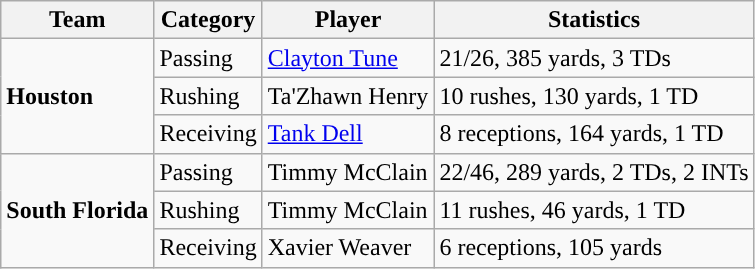<table class="wikitable" style="float: left;">
<tr>
<th>Team</th>
<th>Category</th>
<th>Player</th>
<th>Statistics</th>
</tr>
<tr>
<td rowspan=3><strong>Houston</strong></td>
<td>Passing</td>
<td><a href='#'>Clayton Tune</a></td>
<td>21/26, 385 yards, 3 TDs</td>
</tr>
<tr>
<td>Rushing</td>
<td>Ta'Zhawn Henry</td>
<td>10 rushes, 130 yards, 1 TD</td>
</tr>
<tr>
<td>Receiving</td>
<td><a href='#'>Tank Dell</a></td>
<td>8 receptions, 164 yards, 1 TD</td>
</tr>
<tr>
<td rowspan=3><strong>South Florida</strong></td>
<td>Passing</td>
<td>Timmy McClain</td>
<td>22/46, 289 yards, 2 TDs, 2 INTs</td>
</tr>
<tr>
<td>Rushing</td>
<td>Timmy McClain</td>
<td>11 rushes, 46 yards, 1 TD</td>
</tr>
<tr>
<td>Receiving</td>
<td>Xavier Weaver</td>
<td>6 receptions, 105 yards</td>
</tr>
</table>
